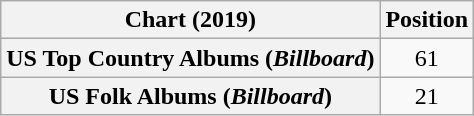<table class="wikitable sortable plainrowheaders" style="text-align:center">
<tr>
<th scope="col">Chart (2019)</th>
<th scope="col">Position</th>
</tr>
<tr>
<th scope="row">US Top Country Albums (<em>Billboard</em>)</th>
<td>61</td>
</tr>
<tr>
<th scope="row">US Folk Albums (<em>Billboard</em>)</th>
<td>21</td>
</tr>
</table>
